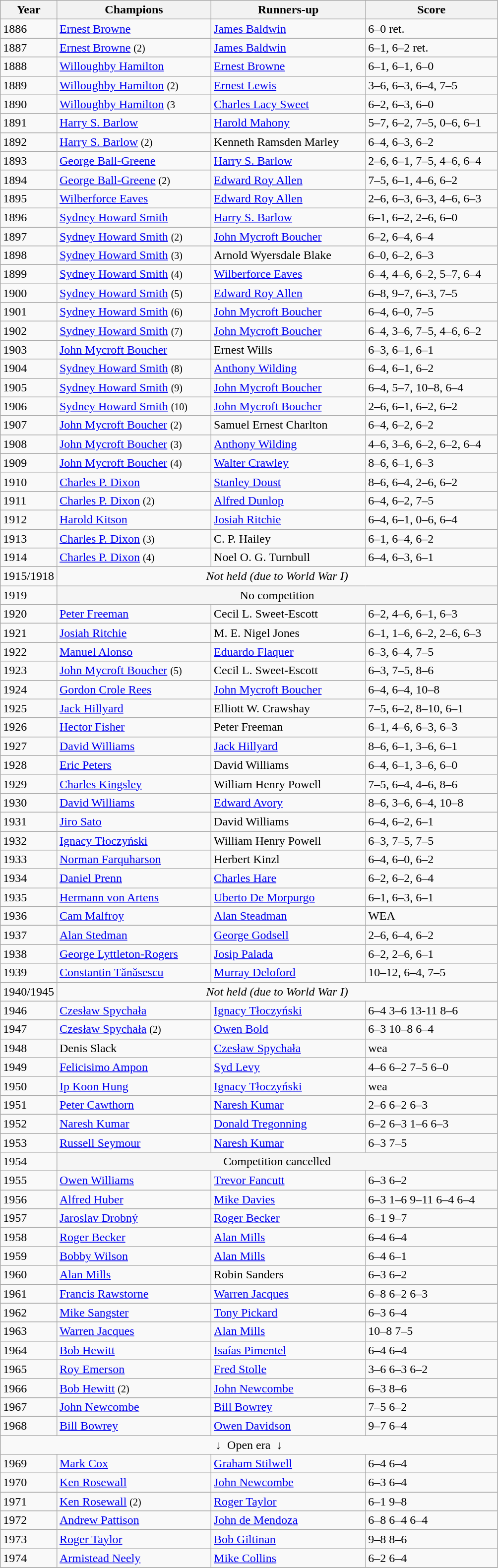<table class="wikitable">
<tr>
<th style="width:60px;">Year</th>
<th style="width:200px;">Champions</th>
<th style="width:200px;">Runners-up</th>
<th style="width:170px;">Score</th>
</tr>
<tr>
<td>1886 </td>
<td> <a href='#'>Ernest Browne</a></td>
<td> <a href='#'>James Baldwin</a></td>
<td>6–0 ret.</td>
</tr>
<tr>
<td>1887 </td>
<td> <a href='#'>Ernest Browne</a> <small>(2)</small></td>
<td> <a href='#'>James Baldwin</a></td>
<td>6–1, 6–2 ret.</td>
</tr>
<tr>
<td>1888 </td>
<td> <a href='#'>Willoughby Hamilton</a></td>
<td> <a href='#'>Ernest Browne</a></td>
<td>6–1, 6–1, 6–0</td>
</tr>
<tr>
<td>1889 </td>
<td> <a href='#'>Willoughby Hamilton</a> <small>(2)</small></td>
<td> <a href='#'>Ernest Lewis</a></td>
<td>3–6, 6–3, 6–4, 7–5</td>
</tr>
<tr>
<td>1890 </td>
<td> <a href='#'>Willoughby Hamilton</a> <small>(3</small></td>
<td> <a href='#'>Charles Lacy Sweet</a></td>
<td>6–2, 6–3, 6–0</td>
</tr>
<tr>
<td>1891</td>
<td> <a href='#'>Harry S. Barlow</a></td>
<td> <a href='#'>Harold Mahony</a></td>
<td>5–7, 6–2, 7–5, 0–6, 6–1</td>
</tr>
<tr>
<td>1892</td>
<td> <a href='#'>Harry S. Barlow</a> <small>(2)</small></td>
<td> Kenneth Ramsden Marley</td>
<td>6–4, 6–3, 6–2</td>
</tr>
<tr>
<td>1893</td>
<td> <a href='#'>George Ball-Greene</a></td>
<td> <a href='#'>Harry S. Barlow</a></td>
<td>2–6, 6–1, 7–5, 4–6, 6–4</td>
</tr>
<tr>
<td>1894</td>
<td> <a href='#'>George Ball-Greene</a> <small>(2)</small></td>
<td> <a href='#'>Edward Roy Allen</a></td>
<td>7–5, 6–1, 4–6, 6–2</td>
</tr>
<tr>
<td>1895 </td>
<td> <a href='#'>Wilberforce Eaves</a></td>
<td> <a href='#'>Edward Roy Allen</a></td>
<td>2–6, 6–3, 6–3, 4–6, 6–3</td>
</tr>
<tr>
<td>1896</td>
<td> <a href='#'>Sydney Howard Smith</a></td>
<td> <a href='#'>Harry S. Barlow</a></td>
<td>6–1, 6–2, 2–6, 6–0</td>
</tr>
<tr>
<td>1897</td>
<td> <a href='#'>Sydney Howard Smith</a>  <small>(2)</small></td>
<td> <a href='#'>John Mycroft Boucher</a></td>
<td>6–2, 6–4, 6–4</td>
</tr>
<tr>
<td>1898</td>
<td> <a href='#'>Sydney Howard Smith</a> <small>(3)</small></td>
<td> Arnold Wyersdale Blake</td>
<td>6–0, 6–2, 6–3</td>
</tr>
<tr>
<td>1899</td>
<td> <a href='#'>Sydney Howard Smith</a>  <small>(4)</small></td>
<td> <a href='#'>Wilberforce Eaves</a></td>
<td>6–4, 4–6, 6–2, 5–7, 6–4</td>
</tr>
<tr>
<td>1900 </td>
<td> <a href='#'>Sydney Howard Smith</a> <small>(5)</small></td>
<td> <a href='#'>Edward Roy Allen</a></td>
<td>6–8, 9–7, 6–3, 7–5</td>
</tr>
<tr>
<td>1901</td>
<td> <a href='#'>Sydney Howard Smith</a>  <small>(6)</small></td>
<td> <a href='#'>John Mycroft Boucher</a></td>
<td>6–4, 6–0, 7–5</td>
</tr>
<tr>
<td>1902</td>
<td> <a href='#'>Sydney Howard Smith</a> <small>(7)</small></td>
<td> <a href='#'>John Mycroft Boucher</a></td>
<td>6–4, 3–6, 7–5, 4–6, 6–2</td>
</tr>
<tr>
<td>1903</td>
<td> <a href='#'>John Mycroft Boucher</a></td>
<td> Ernest Wills</td>
<td>6–3, 6–1, 6–1</td>
</tr>
<tr>
<td>1904</td>
<td> <a href='#'>Sydney Howard Smith</a> <small>(8)</small></td>
<td> <a href='#'>Anthony Wilding</a></td>
<td>6–4, 6–1, 6–2</td>
</tr>
<tr>
<td>1905</td>
<td> <a href='#'>Sydney Howard Smith</a> <small>(9)</small></td>
<td> <a href='#'>John Mycroft Boucher</a></td>
<td>6–4, 5–7, 10–8, 6–4</td>
</tr>
<tr>
<td>1906</td>
<td> <a href='#'>Sydney Howard Smith</a> <small>(10)</small></td>
<td> <a href='#'>John Mycroft Boucher</a></td>
<td>2–6, 6–1, 6–2, 6–2</td>
</tr>
<tr>
<td>1907</td>
<td> <a href='#'>John Mycroft Boucher</a>  <small>(2)</small></td>
<td> Samuel Ernest Charlton</td>
<td>6–4, 6–2, 6–2</td>
</tr>
<tr>
<td>1908 </td>
<td> <a href='#'>John Mycroft Boucher</a>  <small>(3)</small></td>
<td> <a href='#'>Anthony Wilding</a></td>
<td>4–6, 3–6, 6–2, 6–2, 6–4</td>
</tr>
<tr>
<td>1909</td>
<td> <a href='#'>John Mycroft Boucher</a>  <small>(4)</small></td>
<td> <a href='#'>Walter Crawley</a></td>
<td>8–6, 6–1, 6–3</td>
</tr>
<tr>
<td>1910</td>
<td> <a href='#'>Charles P. Dixon</a></td>
<td> <a href='#'>Stanley Doust</a></td>
<td>8–6, 6–4, 2–6, 6–2</td>
</tr>
<tr>
<td>1911 </td>
<td> <a href='#'>Charles P. Dixon</a> <small>(2)</small></td>
<td> <a href='#'>Alfred Dunlop</a></td>
<td>6–4, 6–2, 7–5</td>
</tr>
<tr>
<td>1912</td>
<td> <a href='#'>Harold Kitson</a></td>
<td> <a href='#'>Josiah Ritchie</a></td>
<td>6–4, 6–1, 0–6, 6–4</td>
</tr>
<tr>
<td>1913</td>
<td> <a href='#'>Charles P. Dixon</a> <small>(3)</small></td>
<td> C. P. Hailey</td>
<td>6–1, 6–4, 6–2</td>
</tr>
<tr>
<td>1914</td>
<td> <a href='#'>Charles P. Dixon</a> <small>(4)</small></td>
<td> Noel O. G. Turnbull</td>
<td>6–4, 6–3, 6–1</td>
</tr>
<tr>
<td>1915/1918</td>
<td colspan=4 align=center><em>Not held (due to World War I)</em></td>
</tr>
<tr>
<td>1919</td>
<td rowspan="1" colspan="5" align="center" style="background:#F5F5F5">No competition</td>
</tr>
<tr>
<td>1920</td>
<td> <a href='#'>Peter Freeman</a></td>
<td> Cecil L. Sweet-Escott</td>
<td>6–2, 4–6, 6–1, 6–3</td>
</tr>
<tr>
<td>1921</td>
<td> <a href='#'>Josiah Ritchie</a></td>
<td> M. E. Nigel Jones</td>
<td>6–1, 1–6, 6–2, 2–6, 6–3</td>
</tr>
<tr>
<td>1922</td>
<td> <a href='#'>Manuel Alonso</a></td>
<td> <a href='#'>Eduardo Flaquer</a></td>
<td>6–3, 6–4, 7–5</td>
</tr>
<tr>
<td>1923</td>
<td> <a href='#'>John Mycroft Boucher</a>  <small>(5)</small></td>
<td> Cecil L. Sweet-Escott</td>
<td>6–3, 7–5, 8–6</td>
</tr>
<tr>
<td>1924</td>
<td> <a href='#'>Gordon Crole Rees</a></td>
<td>  <a href='#'>John Mycroft Boucher</a></td>
<td>6–4, 6–4, 10–8</td>
</tr>
<tr>
<td>1925</td>
<td> <a href='#'>Jack Hillyard</a></td>
<td> Elliott W. Crawshay</td>
<td>7–5, 6–2, 8–10, 6–1</td>
</tr>
<tr>
<td>1926</td>
<td> <a href='#'>Hector Fisher</a></td>
<td> Peter Freeman</td>
<td>6–1, 4–6, 6–3, 6–3</td>
</tr>
<tr>
<td>1927</td>
<td> <a href='#'>David Williams</a></td>
<td> <a href='#'>Jack Hillyard</a></td>
<td>8–6, 6–1, 3–6, 6–1</td>
</tr>
<tr>
<td>1928</td>
<td> <a href='#'>Eric Peters</a></td>
<td> David Williams</td>
<td>6–4, 6–1, 3–6, 6–0</td>
</tr>
<tr>
<td>1929</td>
<td> <a href='#'>Charles Kingsley</a></td>
<td> William Henry Powell</td>
<td>7–5, 6–4, 4–6, 8–6</td>
</tr>
<tr>
<td>1930</td>
<td> <a href='#'>David Williams</a></td>
<td> <a href='#'>Edward Avory</a></td>
<td>8–6, 3–6, 6–4, 10–8</td>
</tr>
<tr>
<td>1931</td>
<td> <a href='#'>Jiro Sato</a></td>
<td> David Williams</td>
<td>6–4, 6–2, 6–1</td>
</tr>
<tr>
<td>1932</td>
<td> <a href='#'>Ignacy Tłoczyński</a></td>
<td> William Henry Powell</td>
<td>6–3, 7–5, 7–5</td>
</tr>
<tr>
<td>1933</td>
<td> <a href='#'>Norman Farquharson</a></td>
<td> Herbert Kinzl</td>
<td>6–4, 6–0, 6–2</td>
</tr>
<tr>
<td>1934</td>
<td> <a href='#'>Daniel Prenn</a></td>
<td> <a href='#'>Charles Hare</a></td>
<td>6–2, 6–2, 6–4</td>
</tr>
<tr>
<td>1935</td>
<td> <a href='#'>Hermann von Artens</a></td>
<td> <a href='#'>Uberto De Morpurgo</a></td>
<td>6–1, 6–3, 6–1</td>
</tr>
<tr>
<td>1936</td>
<td> <a href='#'>Cam Malfroy</a></td>
<td> <a href='#'>Alan Steadman</a></td>
<td>WEA</td>
</tr>
<tr>
<td>1937</td>
<td> <a href='#'>Alan Stedman</a></td>
<td> <a href='#'>George Godsell</a></td>
<td>2–6, 6–4, 6–2</td>
</tr>
<tr>
<td>1938</td>
<td> <a href='#'>George Lyttleton-Rogers</a></td>
<td> <a href='#'>Josip Palada</a></td>
<td>6–2, 2–6, 6–1</td>
</tr>
<tr>
<td>1939</td>
<td> <a href='#'>Constantin Tănăsescu</a></td>
<td> <a href='#'>Murray Deloford</a></td>
<td>10–12, 6–4, 7–5</td>
</tr>
<tr>
<td>1940/1945</td>
<td colspan=4 align=center><em>Not held (due to World War I)</em></td>
</tr>
<tr>
<td>1946</td>
<td> <a href='#'>Czesław Spychała</a></td>
<td> <a href='#'>Ignacy Tłoczyński</a></td>
<td>6–4 3–6 13-11 8–6</td>
</tr>
<tr>
<td>1947</td>
<td> <a href='#'>Czesław Spychała</a> <small>(2)</small></td>
<td> <a href='#'>Owen Bold</a></td>
<td>6–3 10–8 6–4</td>
</tr>
<tr>
<td>1948</td>
<td> Denis Slack</td>
<td> <a href='#'>Czesław Spychała</a></td>
<td>wea</td>
</tr>
<tr>
<td>1949</td>
<td> <a href='#'>Felicisimo Ampon</a></td>
<td> <a href='#'>Syd Levy</a></td>
<td>4–6 6–2 7–5 6–0</td>
</tr>
<tr>
<td>1950</td>
<td> <a href='#'>Ip Koon Hung</a></td>
<td> <a href='#'>Ignacy Tłoczyński</a></td>
<td>wea</td>
</tr>
<tr>
<td>1951</td>
<td> <a href='#'>Peter Cawthorn</a></td>
<td> <a href='#'>Naresh Kumar</a></td>
<td>2–6 6–2 6–3</td>
</tr>
<tr>
<td>1952</td>
<td> <a href='#'>Naresh Kumar</a></td>
<td> <a href='#'>Donald Tregonning</a></td>
<td>6–2 6–3 1–6 6–3</td>
</tr>
<tr>
<td>1953</td>
<td> <a href='#'>Russell Seymour</a></td>
<td> <a href='#'>Naresh Kumar</a></td>
<td>6–3 7–5</td>
</tr>
<tr>
<td>1954</td>
<td rowspan="1" colspan="5" align="center" bgcolor="#F5F5F5">Competition cancelled</td>
</tr>
<tr>
<td>1955</td>
<td> <a href='#'>Owen Williams</a></td>
<td> <a href='#'>Trevor Fancutt</a></td>
<td>6–3 6–2</td>
</tr>
<tr>
<td>1956</td>
<td> <a href='#'>Alfred Huber</a></td>
<td> <a href='#'>Mike Davies</a></td>
<td>6–3 1–6 9–11 6–4 6–4</td>
</tr>
<tr>
<td>1957</td>
<td> <a href='#'>Jaroslav Drobný</a></td>
<td> <a href='#'>Roger Becker</a></td>
<td>6–1 9–7</td>
</tr>
<tr>
<td>1958</td>
<td> <a href='#'>Roger Becker</a></td>
<td> <a href='#'>Alan Mills</a></td>
<td>6–4 6–4</td>
</tr>
<tr>
<td>1959</td>
<td> <a href='#'>Bobby Wilson</a></td>
<td> <a href='#'>Alan Mills</a></td>
<td>6–4 6–1</td>
</tr>
<tr>
<td>1960</td>
<td> <a href='#'>Alan Mills</a></td>
<td> Robin Sanders</td>
<td>6–3 6–2</td>
</tr>
<tr>
<td>1961</td>
<td> <a href='#'>Francis Rawstorne</a></td>
<td> <a href='#'>Warren Jacques</a></td>
<td>6–8 6–2 6–3</td>
</tr>
<tr>
<td>1962</td>
<td> <a href='#'>Mike Sangster</a></td>
<td> <a href='#'>Tony Pickard</a></td>
<td>6–3 6–4</td>
</tr>
<tr>
<td>1963 </td>
<td> <a href='#'>Warren Jacques</a></td>
<td> <a href='#'>Alan Mills</a></td>
<td>10–8 7–5</td>
</tr>
<tr>
<td>1964</td>
<td> <a href='#'>Bob Hewitt</a></td>
<td> <a href='#'>Isaías Pimentel</a></td>
<td>6–4 6–4</td>
</tr>
<tr>
<td>1965</td>
<td> <a href='#'>Roy Emerson</a></td>
<td> <a href='#'>Fred Stolle</a></td>
<td>3–6 6–3 6–2</td>
</tr>
<tr>
<td>1966 </td>
<td> <a href='#'>Bob Hewitt</a> <small>(2)</small></td>
<td> <a href='#'>John Newcombe</a></td>
<td>6–3 8–6</td>
</tr>
<tr>
<td>1967</td>
<td> <a href='#'>John Newcombe</a></td>
<td> <a href='#'>Bill Bowrey</a></td>
<td>7–5 6–2</td>
</tr>
<tr>
<td>1968</td>
<td> <a href='#'>Bill Bowrey</a></td>
<td> <a href='#'>Owen Davidson</a></td>
<td>9–7 6–4</td>
</tr>
<tr>
<td colspan="4" align="center">↓  Open era  ↓</td>
</tr>
<tr>
<td>1969</td>
<td> <a href='#'>Mark Cox</a></td>
<td> <a href='#'>Graham Stilwell</a></td>
<td>6–4 6–4</td>
</tr>
<tr>
<td>1970 </td>
<td> <a href='#'>Ken Rosewall</a></td>
<td> <a href='#'>John Newcombe</a></td>
<td>6–3 6–4</td>
</tr>
<tr>
<td>1971 </td>
<td> <a href='#'>Ken Rosewall</a> <small>(2)</small></td>
<td> <a href='#'>Roger Taylor</a></td>
<td>6–1 9–8</td>
</tr>
<tr>
<td>1972</td>
<td> <a href='#'>Andrew Pattison</a></td>
<td> <a href='#'>John de Mendoza</a></td>
<td>6–8 6–4 6–4</td>
</tr>
<tr>
<td>1973 </td>
<td> <a href='#'>Roger Taylor</a></td>
<td> <a href='#'>Bob Giltinan</a></td>
<td>9–8 8–6</td>
</tr>
<tr>
<td>1974</td>
<td> <a href='#'>Armistead Neely</a></td>
<td> <a href='#'>Mike Collins</a></td>
<td>6–2 6–4</td>
</tr>
<tr>
</tr>
</table>
